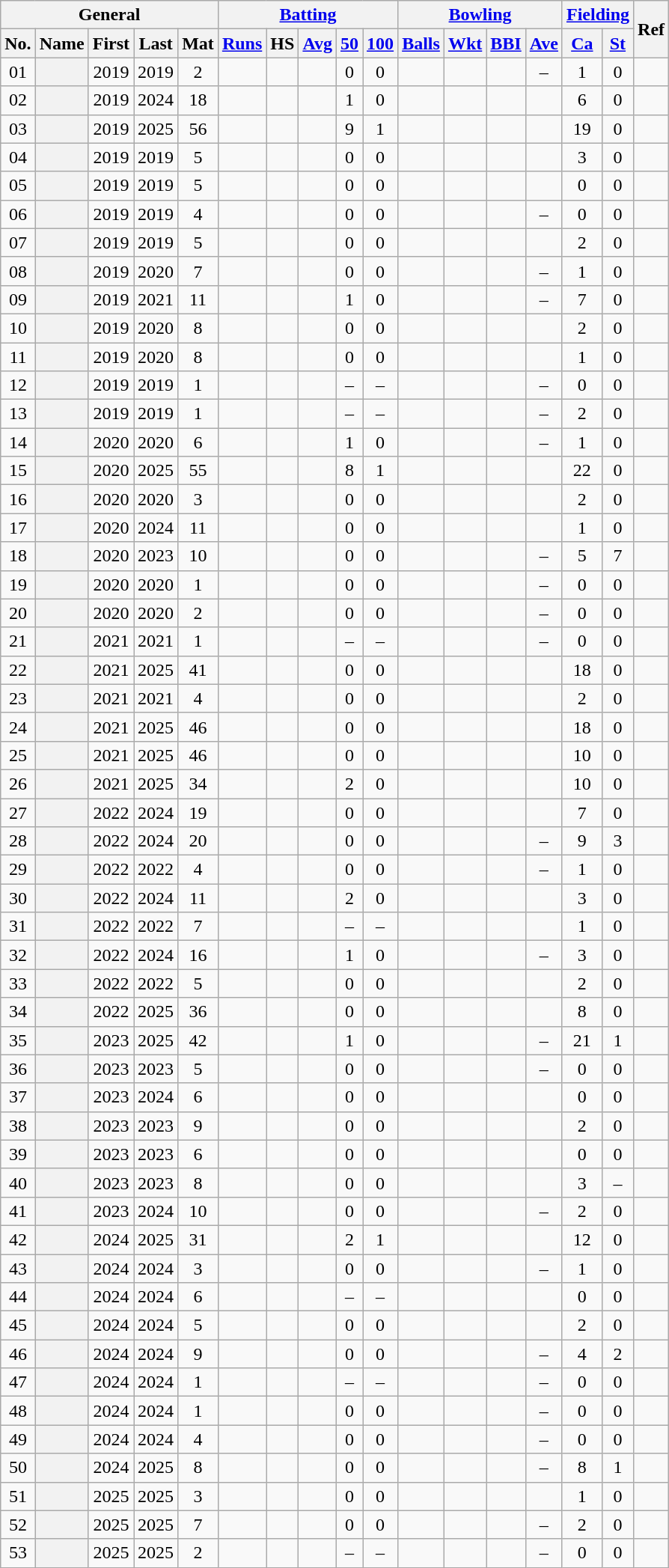<table class="wikitable plainrowheaders sortable">
<tr align="center">
<th scope="col" colspan=5 class="unsortable">General</th>
<th scope="col" colspan=5 class="unsortable"><a href='#'>Batting</a></th>
<th scope="col" colspan=4 class="unsortable"><a href='#'>Bowling</a></th>
<th scope="col" colspan=2 class="unsortable"><a href='#'>Fielding</a></th>
<th scope="col" rowspan=2 class="unsortable">Ref</th>
</tr>
<tr align="center">
<th scope="col">No.</th>
<th scope="col">Name</th>
<th scope="col">First</th>
<th scope="col">Last</th>
<th scope="col">Mat</th>
<th scope="col"><a href='#'>Runs</a></th>
<th scope="col">HS</th>
<th scope="col"><a href='#'>Avg</a></th>
<th scope="col"><a href='#'>50</a></th>
<th scope="col"><a href='#'>100</a></th>
<th scope="col"><a href='#'>Balls</a></th>
<th scope="col"><a href='#'>Wkt</a></th>
<th scope="col"><a href='#'>BBI</a></th>
<th scope="col"><a href='#'>Ave</a></th>
<th scope="col"><a href='#'>Ca</a></th>
<th scope="col"><a href='#'>St</a></th>
</tr>
<tr align="center">
<td><span>0</span>1</td>
<th scope="row" align="left"></th>
<td>2019</td>
<td>2019</td>
<td>2</td>
<td></td>
<td></td>
<td></td>
<td>0</td>
<td>0</td>
<td></td>
<td></td>
<td></td>
<td>–</td>
<td>1</td>
<td>0</td>
<td></td>
</tr>
<tr align="center">
<td><span>0</span>2</td>
<th scope="row" align="left"></th>
<td>2019</td>
<td>2024</td>
<td>18</td>
<td></td>
<td></td>
<td></td>
<td>1</td>
<td>0</td>
<td></td>
<td></td>
<td></td>
<td></td>
<td>6</td>
<td>0</td>
<td></td>
</tr>
<tr align="center">
<td><span>0</span>3</td>
<th scope="row" align="left"></th>
<td>2019</td>
<td>2025</td>
<td>56</td>
<td></td>
<td></td>
<td></td>
<td>9</td>
<td>1</td>
<td></td>
<td></td>
<td></td>
<td></td>
<td>19</td>
<td>0</td>
<td></td>
</tr>
<tr align="center">
<td><span>0</span>4</td>
<th scope="row" align="left"></th>
<td>2019</td>
<td>2019</td>
<td>5</td>
<td></td>
<td></td>
<td></td>
<td>0</td>
<td>0</td>
<td></td>
<td></td>
<td></td>
<td></td>
<td>3</td>
<td>0</td>
<td></td>
</tr>
<tr align="center">
<td><span>0</span>5</td>
<th scope="row" align="left"></th>
<td>2019</td>
<td>2019</td>
<td>5</td>
<td></td>
<td></td>
<td></td>
<td>0</td>
<td>0</td>
<td></td>
<td></td>
<td></td>
<td></td>
<td>0</td>
<td>0</td>
<td></td>
</tr>
<tr align="center">
<td><span>0</span>6</td>
<th scope="row" align="left"></th>
<td>2019</td>
<td>2019</td>
<td>4</td>
<td></td>
<td></td>
<td></td>
<td>0</td>
<td>0</td>
<td></td>
<td></td>
<td></td>
<td>–</td>
<td>0</td>
<td>0</td>
<td></td>
</tr>
<tr align="center">
<td><span>0</span>7</td>
<th scope="row" align="left"></th>
<td>2019</td>
<td>2019</td>
<td>5</td>
<td></td>
<td></td>
<td></td>
<td>0</td>
<td>0</td>
<td></td>
<td></td>
<td></td>
<td></td>
<td>2</td>
<td>0</td>
<td></td>
</tr>
<tr align="center">
<td><span>0</span>8</td>
<th scope="row" align="left"></th>
<td>2019</td>
<td>2020</td>
<td>7</td>
<td></td>
<td></td>
<td></td>
<td>0</td>
<td>0</td>
<td></td>
<td></td>
<td></td>
<td>–</td>
<td>1</td>
<td>0</td>
<td></td>
</tr>
<tr align="center">
<td><span>0</span>9</td>
<th scope="row" align="left"></th>
<td>2019</td>
<td>2021</td>
<td>11</td>
<td></td>
<td></td>
<td></td>
<td>1</td>
<td>0</td>
<td></td>
<td></td>
<td></td>
<td>–</td>
<td>7</td>
<td>0</td>
<td></td>
</tr>
<tr align="center">
<td>10</td>
<th scope="row" align="left"></th>
<td>2019</td>
<td>2020</td>
<td>8</td>
<td></td>
<td></td>
<td></td>
<td>0</td>
<td>0</td>
<td></td>
<td></td>
<td></td>
<td></td>
<td>2</td>
<td>0</td>
<td></td>
</tr>
<tr align="center">
<td>11</td>
<th scope="row" align="left"></th>
<td>2019</td>
<td>2020</td>
<td>8</td>
<td></td>
<td></td>
<td></td>
<td>0</td>
<td>0</td>
<td></td>
<td></td>
<td></td>
<td></td>
<td>1</td>
<td>0</td>
<td></td>
</tr>
<tr align="center">
<td>12</td>
<th scope="row" align="left"></th>
<td>2019</td>
<td>2019</td>
<td>1</td>
<td></td>
<td></td>
<td></td>
<td>–</td>
<td>–</td>
<td></td>
<td></td>
<td></td>
<td>–</td>
<td>0</td>
<td>0</td>
<td></td>
</tr>
<tr align="center">
<td>13</td>
<th scope="row" align="left"></th>
<td>2019</td>
<td>2019</td>
<td>1</td>
<td></td>
<td></td>
<td></td>
<td>–</td>
<td>–</td>
<td></td>
<td></td>
<td></td>
<td>–</td>
<td>2</td>
<td>0</td>
<td></td>
</tr>
<tr align="center">
<td>14</td>
<th scope="row" align="left"></th>
<td>2020</td>
<td>2020</td>
<td>6</td>
<td></td>
<td></td>
<td></td>
<td>1</td>
<td>0</td>
<td></td>
<td></td>
<td></td>
<td>–</td>
<td>1</td>
<td>0</td>
<td></td>
</tr>
<tr align="center">
<td>15</td>
<th scope="row" align="left"></th>
<td>2020</td>
<td>2025</td>
<td>55</td>
<td></td>
<td></td>
<td></td>
<td>8</td>
<td>1</td>
<td></td>
<td></td>
<td></td>
<td></td>
<td>22</td>
<td>0</td>
<td></td>
</tr>
<tr align="center">
<td>16</td>
<th scope="row" align="left"></th>
<td>2020</td>
<td>2020</td>
<td>3</td>
<td></td>
<td></td>
<td></td>
<td>0</td>
<td>0</td>
<td></td>
<td></td>
<td></td>
<td></td>
<td>2</td>
<td>0</td>
<td></td>
</tr>
<tr align="center">
<td>17</td>
<th scope="row" align="left"></th>
<td>2020</td>
<td>2024</td>
<td>11</td>
<td></td>
<td></td>
<td></td>
<td>0</td>
<td>0</td>
<td></td>
<td></td>
<td></td>
<td></td>
<td>1</td>
<td>0</td>
<td></td>
</tr>
<tr align="center">
<td>18</td>
<th scope="row" align="left"></th>
<td>2020</td>
<td>2023</td>
<td>10</td>
<td></td>
<td></td>
<td></td>
<td>0</td>
<td>0</td>
<td></td>
<td></td>
<td></td>
<td>–</td>
<td>5</td>
<td>7</td>
<td></td>
</tr>
<tr align="center">
<td>19</td>
<th scope="row" align="left"></th>
<td>2020</td>
<td>2020</td>
<td>1</td>
<td></td>
<td></td>
<td></td>
<td>0</td>
<td>0</td>
<td></td>
<td></td>
<td></td>
<td>–</td>
<td>0</td>
<td>0</td>
<td></td>
</tr>
<tr align="center">
<td>20</td>
<th scope="row" align="left"></th>
<td>2020</td>
<td>2020</td>
<td>2</td>
<td></td>
<td></td>
<td></td>
<td>0</td>
<td>0</td>
<td></td>
<td></td>
<td></td>
<td>–</td>
<td>0</td>
<td>0</td>
<td></td>
</tr>
<tr align="center">
<td>21</td>
<th scope="row" align="left"></th>
<td>2021</td>
<td>2021</td>
<td>1</td>
<td></td>
<td></td>
<td></td>
<td>–</td>
<td>–</td>
<td></td>
<td></td>
<td></td>
<td>–</td>
<td>0</td>
<td>0</td>
<td></td>
</tr>
<tr align="center">
<td>22</td>
<th scope="row" align="left"></th>
<td>2021</td>
<td>2025</td>
<td>41</td>
<td></td>
<td></td>
<td></td>
<td>0</td>
<td>0</td>
<td></td>
<td></td>
<td></td>
<td></td>
<td>18</td>
<td>0</td>
<td></td>
</tr>
<tr align="center">
<td>23</td>
<th scope="row" align="left"></th>
<td>2021</td>
<td>2021</td>
<td>4</td>
<td></td>
<td></td>
<td></td>
<td>0</td>
<td>0</td>
<td></td>
<td></td>
<td></td>
<td></td>
<td>2</td>
<td>0</td>
<td></td>
</tr>
<tr align="center">
<td>24</td>
<th scope="row" align="left"></th>
<td>2021</td>
<td>2025</td>
<td>46</td>
<td></td>
<td></td>
<td></td>
<td>0</td>
<td>0</td>
<td></td>
<td></td>
<td></td>
<td></td>
<td>18</td>
<td>0</td>
<td></td>
</tr>
<tr align="center">
<td>25</td>
<th scope="row" align="left"></th>
<td>2021</td>
<td>2025</td>
<td>46</td>
<td></td>
<td></td>
<td></td>
<td>0</td>
<td>0</td>
<td></td>
<td></td>
<td></td>
<td></td>
<td>10</td>
<td>0</td>
<td></td>
</tr>
<tr align="center">
<td>26</td>
<th scope="row" align="left"></th>
<td>2021</td>
<td>2025</td>
<td>34</td>
<td></td>
<td></td>
<td></td>
<td>2</td>
<td>0</td>
<td></td>
<td></td>
<td></td>
<td></td>
<td>10</td>
<td>0</td>
<td></td>
</tr>
<tr align="center">
<td>27</td>
<th scope="row" align="left"></th>
<td>2022</td>
<td>2024</td>
<td>19</td>
<td></td>
<td></td>
<td></td>
<td>0</td>
<td>0</td>
<td></td>
<td></td>
<td></td>
<td></td>
<td>7</td>
<td>0</td>
<td></td>
</tr>
<tr align="center">
<td>28</td>
<th scope="row" align="left"></th>
<td>2022</td>
<td>2024</td>
<td>20</td>
<td></td>
<td></td>
<td></td>
<td>0</td>
<td>0</td>
<td></td>
<td></td>
<td></td>
<td>–</td>
<td>9</td>
<td>3</td>
<td></td>
</tr>
<tr align="center">
<td>29</td>
<th scope="row" align="left"></th>
<td>2022</td>
<td>2022</td>
<td>4</td>
<td></td>
<td></td>
<td></td>
<td>0</td>
<td>0</td>
<td></td>
<td></td>
<td></td>
<td>–</td>
<td>1</td>
<td>0</td>
<td></td>
</tr>
<tr align="center">
<td>30</td>
<th scope="row" align="left"></th>
<td>2022</td>
<td>2024</td>
<td>11</td>
<td></td>
<td></td>
<td></td>
<td>2</td>
<td>0</td>
<td></td>
<td></td>
<td></td>
<td></td>
<td>3</td>
<td>0</td>
<td></td>
</tr>
<tr align="center">
<td>31</td>
<th scope="row" align="left"></th>
<td>2022</td>
<td>2022</td>
<td>7</td>
<td></td>
<td></td>
<td></td>
<td>–</td>
<td>–</td>
<td></td>
<td></td>
<td></td>
<td></td>
<td>1</td>
<td>0</td>
<td></td>
</tr>
<tr align="center">
<td>32</td>
<th scope="row" align="left"></th>
<td>2022</td>
<td>2024</td>
<td>16</td>
<td></td>
<td></td>
<td></td>
<td>1</td>
<td>0</td>
<td></td>
<td></td>
<td></td>
<td>–</td>
<td>3</td>
<td>0</td>
<td></td>
</tr>
<tr align="center">
<td>33</td>
<th scope="row" align="left"></th>
<td>2022</td>
<td>2022</td>
<td>5</td>
<td></td>
<td></td>
<td></td>
<td>0</td>
<td>0</td>
<td></td>
<td></td>
<td></td>
<td></td>
<td>2</td>
<td>0</td>
<td></td>
</tr>
<tr align="center">
<td>34</td>
<th scope="row" align="left"></th>
<td>2022</td>
<td>2025</td>
<td>36</td>
<td></td>
<td></td>
<td></td>
<td>0</td>
<td>0</td>
<td></td>
<td></td>
<td></td>
<td></td>
<td>8</td>
<td>0</td>
<td></td>
</tr>
<tr align="center">
<td>35</td>
<th scope="row" align="left"></th>
<td>2023</td>
<td>2025</td>
<td>42</td>
<td></td>
<td></td>
<td></td>
<td>1</td>
<td>0</td>
<td></td>
<td></td>
<td></td>
<td>–</td>
<td>21</td>
<td>1</td>
<td></td>
</tr>
<tr align="center">
<td>36</td>
<th scope="row" align="left"></th>
<td>2023</td>
<td>2023</td>
<td>5</td>
<td></td>
<td></td>
<td></td>
<td>0</td>
<td>0</td>
<td></td>
<td></td>
<td></td>
<td>–</td>
<td>0</td>
<td>0</td>
<td></td>
</tr>
<tr align="center">
<td>37</td>
<th scope="row" align="left"></th>
<td>2023</td>
<td>2024</td>
<td>6</td>
<td></td>
<td></td>
<td></td>
<td>0</td>
<td>0</td>
<td></td>
<td></td>
<td></td>
<td></td>
<td>0</td>
<td>0</td>
<td></td>
</tr>
<tr align="center">
<td>38</td>
<th scope="row" align="left"></th>
<td>2023</td>
<td>2023</td>
<td>9</td>
<td></td>
<td></td>
<td></td>
<td>0</td>
<td>0</td>
<td></td>
<td></td>
<td></td>
<td></td>
<td>2</td>
<td>0</td>
<td></td>
</tr>
<tr align="center">
<td>39</td>
<th scope="row" align="left"></th>
<td>2023</td>
<td>2023</td>
<td>6</td>
<td></td>
<td></td>
<td></td>
<td>0</td>
<td>0</td>
<td></td>
<td></td>
<td></td>
<td></td>
<td>0</td>
<td>0</td>
<td></td>
</tr>
<tr align="center">
<td>40</td>
<th scope="row" align="left"></th>
<td>2023</td>
<td>2023</td>
<td>8</td>
<td></td>
<td></td>
<td></td>
<td>0</td>
<td>0</td>
<td></td>
<td></td>
<td></td>
<td></td>
<td>3</td>
<td>–</td>
<td></td>
</tr>
<tr align="center">
<td>41</td>
<th scope="row" align="left"></th>
<td>2023</td>
<td>2024</td>
<td>10</td>
<td></td>
<td></td>
<td></td>
<td>0</td>
<td>0</td>
<td></td>
<td></td>
<td></td>
<td>–</td>
<td>2</td>
<td>0</td>
<td></td>
</tr>
<tr align="center">
<td>42</td>
<th scope="row" align="left"></th>
<td>2024</td>
<td>2025</td>
<td>31</td>
<td></td>
<td></td>
<td></td>
<td>2</td>
<td>1</td>
<td></td>
<td></td>
<td></td>
<td></td>
<td>12</td>
<td>0</td>
<td></td>
</tr>
<tr align="center">
<td>43</td>
<th scope="row" align="left"></th>
<td>2024</td>
<td>2024</td>
<td>3</td>
<td></td>
<td></td>
<td></td>
<td>0</td>
<td>0</td>
<td></td>
<td></td>
<td></td>
<td>–</td>
<td>1</td>
<td>0</td>
<td></td>
</tr>
<tr align="center">
<td>44</td>
<th scope="row" align="left"></th>
<td>2024</td>
<td>2024</td>
<td>6</td>
<td></td>
<td></td>
<td></td>
<td>–</td>
<td>–</td>
<td></td>
<td></td>
<td></td>
<td></td>
<td>0</td>
<td>0</td>
<td></td>
</tr>
<tr align="center">
<td>45</td>
<th scope="row" align="left"></th>
<td>2024</td>
<td>2024</td>
<td>5</td>
<td></td>
<td></td>
<td></td>
<td>0</td>
<td>0</td>
<td></td>
<td></td>
<td></td>
<td></td>
<td>2</td>
<td>0</td>
<td></td>
</tr>
<tr align="center">
<td>46</td>
<th scope="row" align="left"></th>
<td>2024</td>
<td>2024</td>
<td>9</td>
<td></td>
<td></td>
<td></td>
<td>0</td>
<td>0</td>
<td></td>
<td></td>
<td></td>
<td>–</td>
<td>4</td>
<td>2</td>
<td></td>
</tr>
<tr align="center">
<td>47</td>
<th scope="row" align="left"></th>
<td>2024</td>
<td>2024</td>
<td>1</td>
<td></td>
<td></td>
<td></td>
<td>–</td>
<td>–</td>
<td></td>
<td></td>
<td></td>
<td>–</td>
<td>0</td>
<td>0</td>
<td></td>
</tr>
<tr align="center">
<td>48</td>
<th scope="row" align="left"></th>
<td>2024</td>
<td>2024</td>
<td>1</td>
<td></td>
<td></td>
<td></td>
<td>0</td>
<td>0</td>
<td></td>
<td></td>
<td></td>
<td>–</td>
<td>0</td>
<td>0</td>
<td></td>
</tr>
<tr align="center">
<td>49</td>
<th scope="row" align="left"></th>
<td>2024</td>
<td>2024</td>
<td>4</td>
<td></td>
<td></td>
<td></td>
<td>0</td>
<td>0</td>
<td></td>
<td></td>
<td></td>
<td>–</td>
<td>0</td>
<td>0</td>
<td></td>
</tr>
<tr align="center">
<td>50</td>
<th scope="row" align="left"></th>
<td>2024</td>
<td>2025</td>
<td>8</td>
<td></td>
<td></td>
<td></td>
<td>0</td>
<td>0</td>
<td></td>
<td></td>
<td></td>
<td>–</td>
<td>8</td>
<td>1</td>
<td></td>
</tr>
<tr align="center">
<td>51</td>
<th scope="row" align="left"></th>
<td>2025</td>
<td>2025</td>
<td>3</td>
<td></td>
<td></td>
<td></td>
<td>0</td>
<td>0</td>
<td></td>
<td></td>
<td></td>
<td></td>
<td>1</td>
<td>0</td>
<td></td>
</tr>
<tr align="center">
<td>52</td>
<th scope="row" align="left"></th>
<td>2025</td>
<td>2025</td>
<td>7</td>
<td></td>
<td></td>
<td></td>
<td>0</td>
<td>0</td>
<td></td>
<td></td>
<td></td>
<td>–</td>
<td>2</td>
<td>0</td>
<td></td>
</tr>
<tr align="center">
<td>53</td>
<th scope="row" align="left"></th>
<td>2025</td>
<td>2025</td>
<td>2</td>
<td></td>
<td></td>
<td></td>
<td>–</td>
<td>–</td>
<td></td>
<td></td>
<td></td>
<td>–</td>
<td>0</td>
<td>0</td>
<td></td>
</tr>
</table>
